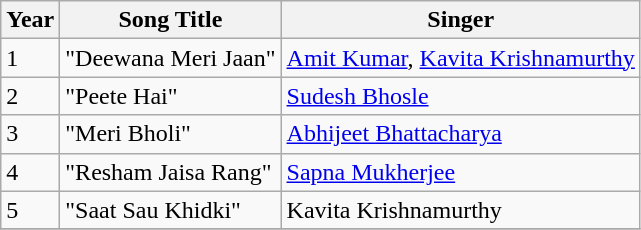<table class="wikitable">
<tr>
<th>Year</th>
<th>Song Title</th>
<th>Singer</th>
</tr>
<tr>
<td>1</td>
<td>"Deewana Meri Jaan"</td>
<td><a href='#'>Amit Kumar</a>, <a href='#'>Kavita Krishnamurthy</a></td>
</tr>
<tr>
<td>2</td>
<td>"Peete Hai"</td>
<td><a href='#'>Sudesh Bhosle</a></td>
</tr>
<tr>
<td>3</td>
<td>"Meri Bholi"</td>
<td><a href='#'>Abhijeet Bhattacharya</a></td>
</tr>
<tr>
<td>4</td>
<td>"Resham Jaisa Rang"</td>
<td><a href='#'>Sapna Mukherjee</a></td>
</tr>
<tr>
<td>5</td>
<td>"Saat Sau Khidki"</td>
<td>Kavita Krishnamurthy</td>
</tr>
<tr>
</tr>
</table>
